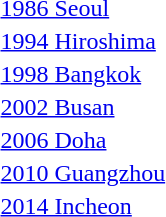<table>
<tr>
<td rowspan=2><a href='#'>1986 Seoul</a></td>
<td rowspan=2></td>
<td rowspan=2></td>
<td></td>
</tr>
<tr>
<td></td>
</tr>
<tr>
<td rowspan=2><a href='#'>1994 Hiroshima</a></td>
<td rowspan=2></td>
<td rowspan=2></td>
<td></td>
</tr>
<tr>
<td></td>
</tr>
<tr>
<td rowspan=2><a href='#'>1998 Bangkok</a></td>
<td rowspan=2></td>
<td rowspan=2></td>
<td></td>
</tr>
<tr>
<td></td>
</tr>
<tr>
<td rowspan=2><a href='#'>2002 Busan</a></td>
<td rowspan=2></td>
<td rowspan=2></td>
<td></td>
</tr>
<tr>
<td></td>
</tr>
<tr>
<td rowspan=2><a href='#'>2006 Doha</a></td>
<td rowspan=2></td>
<td rowspan=2></td>
<td></td>
</tr>
<tr>
<td></td>
</tr>
<tr>
<td rowspan=2><a href='#'>2010 Guangzhou</a></td>
<td rowspan=2></td>
<td rowspan=2></td>
<td></td>
</tr>
<tr>
<td></td>
</tr>
<tr>
<td rowspan=2><a href='#'>2014 Incheon</a></td>
<td rowspan=2></td>
<td rowspan=2></td>
<td></td>
</tr>
<tr>
<td></td>
</tr>
</table>
